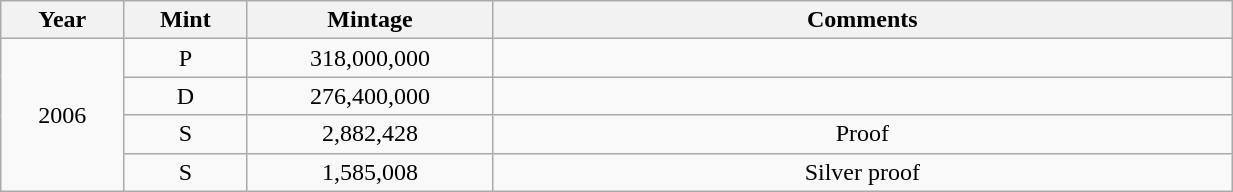<table class="wikitable sortable" style="min-width:65%; text-align:center;">
<tr>
<th width="10%">Year</th>
<th width="10%">Mint</th>
<th width="20%">Mintage</th>
<th width="60%">Comments</th>
</tr>
<tr>
<td rowspan="4">2006</td>
<td>P</td>
<td>318,000,000</td>
<td></td>
</tr>
<tr>
<td>D</td>
<td>276,400,000</td>
<td></td>
</tr>
<tr>
<td>S</td>
<td>2,882,428</td>
<td>Proof</td>
</tr>
<tr>
<td>S</td>
<td>1,585,008</td>
<td>Silver proof</td>
</tr>
</table>
